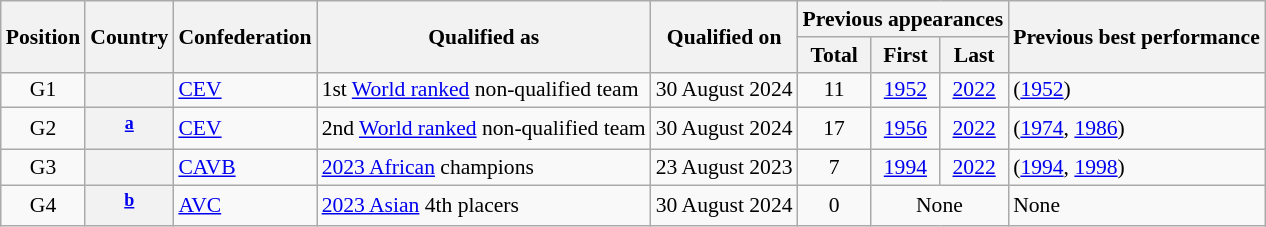<table class="wikitable sortable plainrowheaders sticky-header col3right col4center col5center col6center" style="font-size:90%; white-space:nowrap">
<tr>
<th rowspan=2>Position</th>
<th rowspan=2>Country</th>
<th rowspan=2>Confederation</th>
<th rowspan=2>Qualified as</th>
<th rowspan=2>Qualified on</th>
<th colspan=3>Previous appearances</th>
<th rowspan=2>Previous best performance</th>
</tr>
<tr>
<th>Total</th>
<th>First</th>
<th>Last</th>
</tr>
<tr>
<td style="text-align:center">G1</td>
<th scope="row"></th>
<td> <a href='#'>CEV</a></td>
<td> 1st <a href='#'>World ranked</a> non-qualified team</td>
<td> 30 August 2024</td>
<td style="text-align:center">11</td>
<td style="text-align:center"><a href='#'>1952</a></td>
<td style="text-align:center"><a href='#'>2022</a></td>
<td> (<a href='#'>1952</a>)</td>
</tr>
<tr>
<td style="text-align:center">G2</td>
<th scope="row"><sup><strong><a href='#'>a</a></strong></sup></th>
<td> <a href='#'>CEV</a></td>
<td> 2nd <a href='#'>World ranked</a> non-qualified team</td>
<td> 30 August 2024</td>
<td style="text-align:center">17</td>
<td style="text-align:center"><a href='#'>1956</a></td>
<td style="text-align:center"><a href='#'>2022</a></td>
<td> (<a href='#'>1974</a>, <a href='#'>1986</a>)</td>
</tr>
<tr>
<td style="text-align:center">G3</td>
<th scope="row"></th>
<td> <a href='#'>CAVB</a></td>
<td> <a href='#'>2023 African</a> champions</td>
<td> 23 August 2023</td>
<td style="text-align:center">7</td>
<td style="text-align:center"><a href='#'>1994</a></td>
<td style="text-align:center"><a href='#'>2022</a></td>
<td> (<a href='#'>1994</a>, <a href='#'>1998</a>)</td>
</tr>
<tr>
<td style="text-align:center">G4</td>
<th scope="row"><sup><strong><a href='#'>b</a></strong></sup></th>
<td> <a href='#'>AVC</a></td>
<td> <a href='#'>2023 Asian</a> 4th placers</td>
<td> 30 August 2024</td>
<td style="text-align:center">0</td>
<td colspan=2 style="text-align:center">None</td>
<td>None</td>
</tr>
</table>
